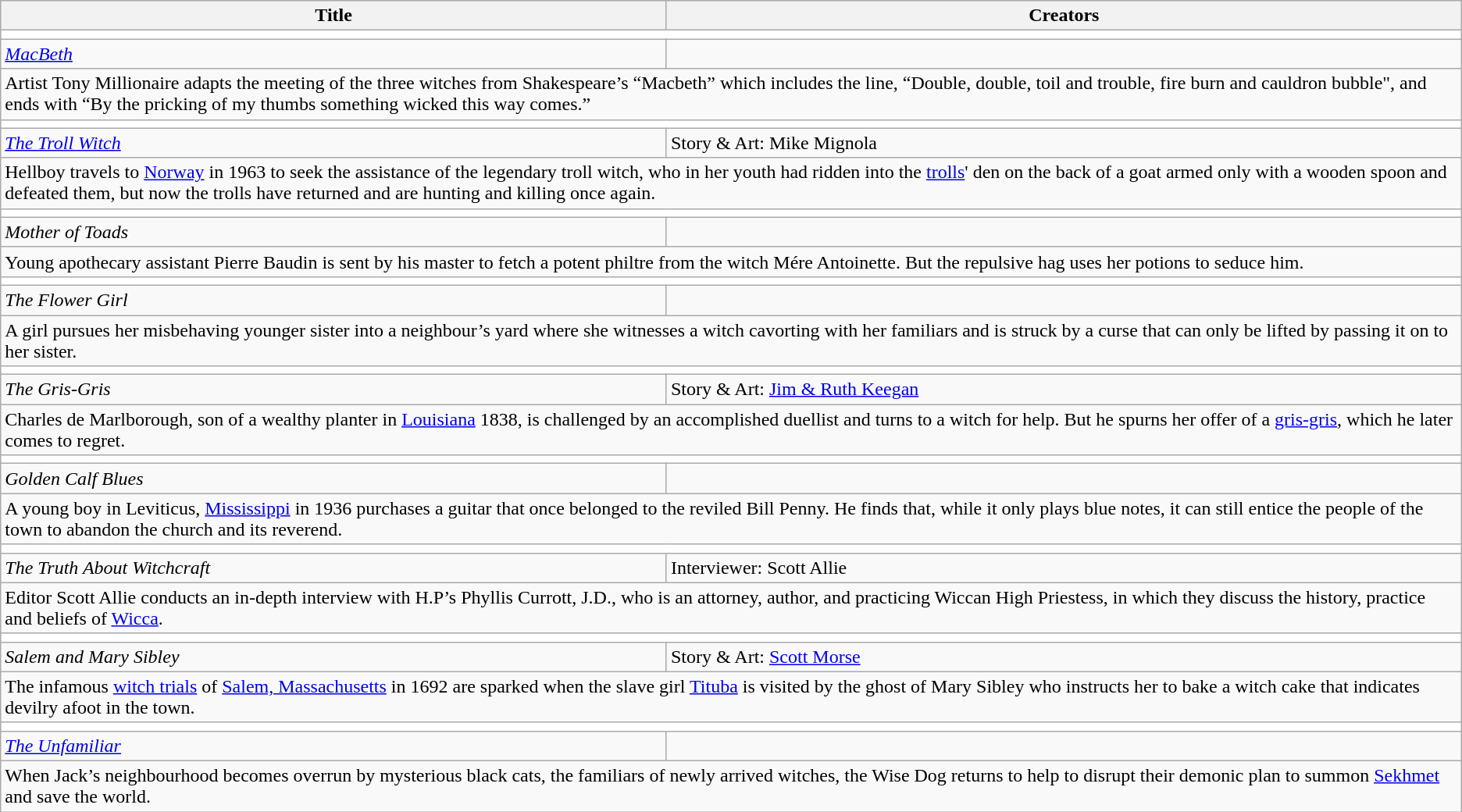<table class="wikitable">
<tr>
<th>Title</th>
<th>Creators</th>
</tr>
<tr>
<td colspan="6" bgcolor="#FFFFFF"></td>
</tr>
<tr>
<td><em><a href='#'>MacBeth</a></em></td>
<td></td>
</tr>
<tr>
<td colspan="6">Artist Tony Millionaire adapts the meeting of the three witches from Shakespeare’s “Macbeth” which includes the line, “Double, double, toil and trouble, fire burn and cauldron bubble", and ends with “By the pricking of my thumbs something wicked this way comes.”</td>
</tr>
<tr>
<td colspan="6" bgcolor="#FFFFFF"></td>
</tr>
<tr>
<td><em><a href='#'>The Troll Witch</a></em></td>
<td>Story & Art: Mike Mignola</td>
</tr>
<tr>
<td colspan="6">Hellboy travels to <a href='#'>Norway</a> in 1963 to seek the assistance of the legendary troll witch, who in her youth had ridden into the <a href='#'>trolls</a>' den on the back of a goat armed only with a wooden spoon and defeated them, but now the trolls have returned and are hunting and killing once again.</td>
</tr>
<tr>
<td colspan="6" bgcolor="#FFFFFF"></td>
</tr>
<tr>
<td><em>Mother of Toads</em></td>
<td></td>
</tr>
<tr>
<td colspan="6">Young apothecary assistant Pierre Baudin is sent by his master to fetch a potent philtre from the witch Mére Antoinette. But the repulsive hag uses her potions to seduce him.</td>
</tr>
<tr>
<td colspan="6" bgcolor="#FFFFFF"></td>
</tr>
<tr>
<td><em>The Flower Girl</em></td>
<td></td>
</tr>
<tr>
<td colspan="6">A girl pursues her misbehaving younger sister into a neighbour’s yard where she witnesses a witch cavorting with her familiars and is struck by a curse that can only be lifted by passing it on to her sister.</td>
</tr>
<tr>
<td colspan="6" bgcolor="#FFFFFF"></td>
</tr>
<tr>
<td><em>The Gris-Gris</em></td>
<td>Story & Art: <a href='#'>Jim & Ruth Keegan</a></td>
</tr>
<tr>
<td colspan="6">Charles de Marlborough, son of a wealthy planter in <a href='#'>Louisiana</a> 1838, is challenged by an accomplished duellist and turns to a witch for help. But he spurns her offer of a <a href='#'>gris-gris</a>, which he later comes to regret.</td>
</tr>
<tr>
<td colspan="6" bgcolor="#FFFFFF"></td>
</tr>
<tr>
<td><em>Golden Calf Blues</em></td>
<td></td>
</tr>
<tr>
<td colspan="6">A young boy in Leviticus, <a href='#'>Mississippi</a> in 1936 purchases a guitar that once belonged to the reviled Bill Penny. He finds that, while it only plays blue notes, it can still entice the people of the town to abandon the church and its reverend.</td>
</tr>
<tr>
<td colspan="6" bgcolor="#FFFFFF"></td>
</tr>
<tr>
<td><em>The Truth About Witchcraft</em></td>
<td>Interviewer: Scott Allie</td>
</tr>
<tr>
<td colspan="6">Editor Scott Allie conducts an in-depth interview with H.P’s Phyllis Currott, J.D., who is an attorney, author, and practicing Wiccan High Priestess, in which they discuss the history, practice and beliefs of <a href='#'>Wicca</a>.</td>
</tr>
<tr>
<td colspan="6" bgcolor="#FFFFFF"></td>
</tr>
<tr>
<td><em>Salem and Mary Sibley</em></td>
<td>Story & Art: <a href='#'>Scott Morse</a></td>
</tr>
<tr>
<td colspan="6">The infamous <a href='#'>witch trials</a> of <a href='#'>Salem, Massachusetts</a> in 1692 are sparked when the slave girl <a href='#'>Tituba</a> is visited by the ghost of Mary Sibley who instructs her to bake a witch cake that indicates devilry afoot in the town.</td>
</tr>
<tr>
<td colspan="6" bgcolor="#FFFFFF"></td>
</tr>
<tr>
<td><em><a href='#'>The Unfamiliar</a></em></td>
<td></td>
</tr>
<tr>
<td colspan="6">When Jack’s neighbourhood becomes overrun by mysterious black cats, the familiars of newly arrived witches, the Wise Dog returns to help to disrupt their demonic plan to summon <a href='#'>Sekhmet</a> and save the world.</td>
</tr>
</table>
